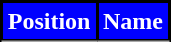<table class="wikitable sortable">
<tr>
<th style="background:#0000FF; color:#FFFFFF; border:2px solid #000;" scope="col">Position</th>
<th style="background:#0000FF; color:#FFFFFF; border:2px solid #000;" scope="col">Name</th>
</tr>
<tr>
</tr>
</table>
